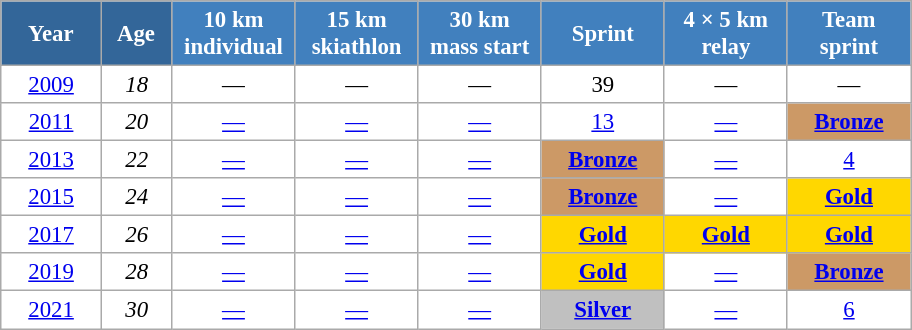<table class="wikitable" style="font-size:95%; text-align:center; border:grey solid 1px; border-collapse:collapse; background:#ffffff;">
<tr>
<th style="background-color:#369; color:white; width:60px;"> Year </th>
<th style="background-color:#369; color:white; width:40px;"> Age </th>
<th style="background-color:#4180be; color:white; width:75px;"> 10 km <br> individual </th>
<th style="background-color:#4180be; color:white; width:75px;"> 15 km <br> skiathlon </th>
<th style="background-color:#4180be; color:white; width:75px;"> 30 km <br> mass start </th>
<th style="background-color:#4180be; color:white; width:75px;"> Sprint </th>
<th style="background-color:#4180be; color:white; width:75px;"> 4 × 5 km <br> relay </th>
<th style="background-color:#4180be; color:white; width:75px;"> Team <br> sprint </th>
</tr>
<tr>
<td><a href='#'>2009</a></td>
<td><em>18</em></td>
<td>—</td>
<td>—</td>
<td>—</td>
<td>39</td>
<td>—</td>
<td>—</td>
</tr>
<tr>
<td><a href='#'>2011</a></td>
<td><em>20</em></td>
<td><a href='#'>—</a></td>
<td><a href='#'>—</a></td>
<td><a href='#'>—</a></td>
<td><a href='#'>13</a></td>
<td><a href='#'>—</a></td>
<td style="background:#c96;"><a href='#'><strong>Bronze</strong></a></td>
</tr>
<tr>
<td><a href='#'>2013</a></td>
<td><em>22</em></td>
<td><a href='#'>—</a></td>
<td><a href='#'>—</a></td>
<td><a href='#'>—</a></td>
<td style="background:#c96;"><a href='#'><strong>Bronze</strong></a></td>
<td><a href='#'>—</a></td>
<td><a href='#'>4</a></td>
</tr>
<tr>
<td><a href='#'>2015</a></td>
<td><em>24</em></td>
<td><a href='#'>—</a></td>
<td><a href='#'>—</a></td>
<td><a href='#'>—</a></td>
<td style="background:#c96;"><a href='#'><strong>Bronze</strong></a></td>
<td><a href='#'>—</a></td>
<td style="background:gold;"><a href='#'><strong>Gold</strong></a></td>
</tr>
<tr>
<td><a href='#'>2017</a></td>
<td><em>26</em></td>
<td><a href='#'>—</a></td>
<td><a href='#'>—</a></td>
<td><a href='#'>—</a></td>
<td style="background:gold;"><a href='#'><strong>Gold</strong></a></td>
<td style="background:gold;"><a href='#'><strong>Gold</strong></a></td>
<td style="background:gold;"><a href='#'><strong>Gold</strong></a></td>
</tr>
<tr>
<td><a href='#'>2019</a></td>
<td><em>28</em></td>
<td><a href='#'>—</a></td>
<td><a href='#'>—</a></td>
<td><a href='#'>—</a></td>
<td style="background:gold;"><a href='#'><strong>Gold</strong></a></td>
<td><a href='#'>—</a></td>
<td style="background:#c96;"><a href='#'><strong>Bronze</strong></a></td>
</tr>
<tr>
<td><a href='#'>2021</a></td>
<td><em>30</em></td>
<td><a href='#'>—</a></td>
<td><a href='#'>—</a></td>
<td><a href='#'>—</a></td>
<td style="background:silver;"><a href='#'><strong>Silver</strong></a></td>
<td><a href='#'>—</a></td>
<td><a href='#'>6</a></td>
</tr>
</table>
